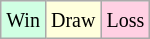<table class="wikitable">
<tr>
<td style="background-color: #d0ffe3;"><small>Win</small></td>
<td style="background-color: #ffffdd;"><small>Draw</small></td>
<td style="background-color: #ffd0e3;"><small>Loss</small></td>
</tr>
</table>
